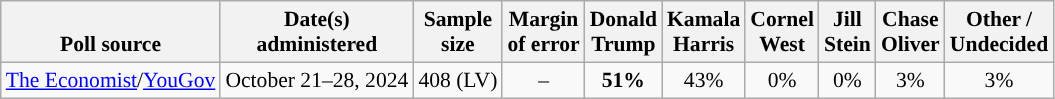<table class="wikitable sortable mw-datatable" style="font-size:90%;text-align:center;line-height:17px">
<tr valign=bottom>
<th>Poll source</th>
<th>Date(s)<br>administered</th>
<th>Sample<br>size</th>
<th>Margin<br>of error</th>
<th class="unsortable">Donald<br>Trump<br></th>
<th class="unsortable">Kamala<br>Harris<br></th>
<th class="unsortable">Cornel<br>West<br></th>
<th class="unsortable">Jill<br>Stein<br></th>
<th class="unsortable">Chase<br>Oliver<br></th>
<th class="unsortable">Other /<br>Undecided</th>
</tr>
<tr>
<td style="text-align:left;"><a href='#'>The Economist</a>/<a href='#'>YouGov</a></td>
<td data-sort-value="2024-10-28">October 21–28, 2024</td>
<td>408 (LV)</td>
<td>–</td>
<td style="background-color:"><strong>51%</strong></td>
<td>43%</td>
<td>0%</td>
<td>0%</td>
<td>3%</td>
<td>3%</td>
</tr>
</table>
